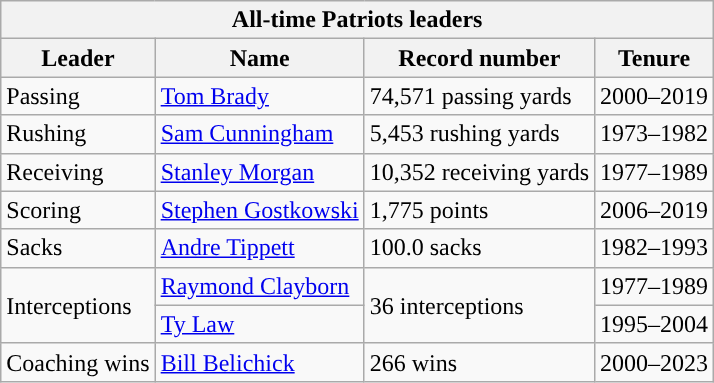<table class="wikitable" style="margin:left">
<tr>
<th colspan="4">All-time Patriots leaders</th>
</tr>
<tr>
<th>Leader</th>
<th>Name</th>
<th>Record number</th>
<th>Tenure</th>
</tr>
<tr>
<td>Passing</td>
<td><a href='#'>Tom Brady</a></td>
<td>74,571 passing yards</td>
<td>2000–2019</td>
</tr>
<tr>
<td>Rushing</td>
<td><a href='#'>Sam Cunningham</a></td>
<td>5,453 rushing yards</td>
<td>1973–1982</td>
</tr>
<tr>
<td>Receiving</td>
<td><a href='#'>Stanley Morgan</a></td>
<td>10,352 receiving yards</td>
<td>1977–1989</td>
</tr>
<tr>
<td>Scoring</td>
<td><a href='#'>Stephen Gostkowski</a></td>
<td>1,775 points</td>
<td>2006–2019</td>
</tr>
<tr>
<td>Sacks</td>
<td><a href='#'>Andre Tippett</a></td>
<td>100.0 sacks</td>
<td>1982–1993</td>
</tr>
<tr>
<td rowspan="2">Interceptions</td>
<td><a href='#'>Raymond Clayborn</a></td>
<td rowspan="2">36 interceptions</td>
<td>1977–1989</td>
</tr>
<tr>
<td><a href='#'>Ty Law</a></td>
<td>1995–2004</td>
</tr>
<tr>
<td>Coaching wins</td>
<td><a href='#'>Bill Belichick</a></td>
<td>266 wins</td>
<td>2000–2023</td>
</tr>
</table>
